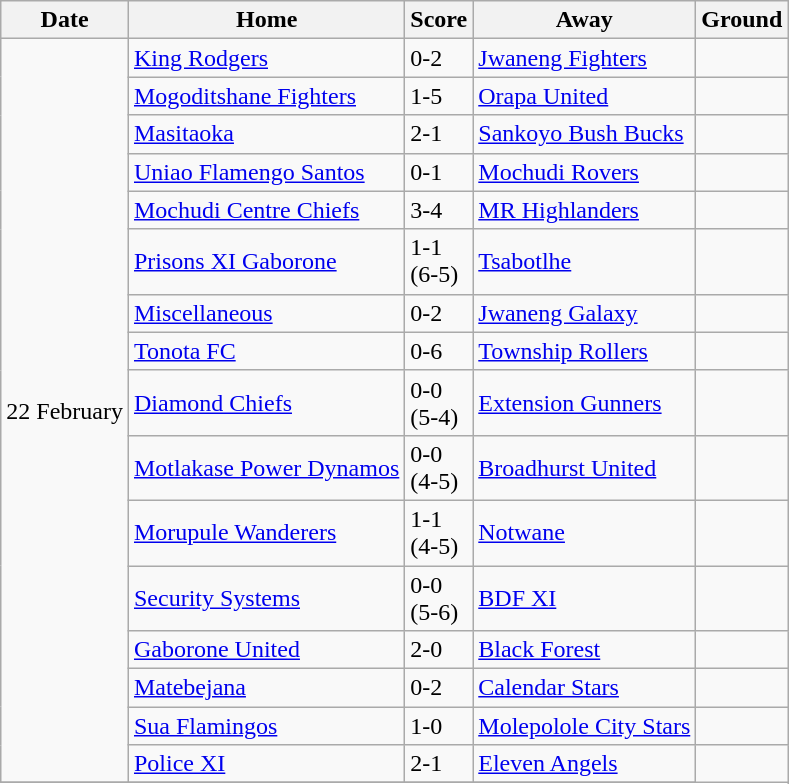<table class="wikitable sortable">
<tr>
<th>Date</th>
<th>Home</th>
<th>Score</th>
<th>Away</th>
<th>Ground</th>
</tr>
<tr>
<td rowspan="16">22 February</td>
<td><a href='#'>King Rodgers</a></td>
<td>0-2</td>
<td><a href='#'>Jwaneng Fighters</a></td>
<td></td>
</tr>
<tr>
<td><a href='#'>Mogoditshane Fighters</a></td>
<td>1-5</td>
<td><a href='#'>Orapa United</a></td>
<td></td>
</tr>
<tr>
<td><a href='#'>Masitaoka</a></td>
<td>2-1</td>
<td><a href='#'>Sankoyo Bush Bucks</a></td>
<td></td>
</tr>
<tr>
<td><a href='#'>Uniao Flamengo Santos</a></td>
<td>0-1</td>
<td><a href='#'>Mochudi Rovers</a></td>
<td></td>
</tr>
<tr>
<td><a href='#'>Mochudi Centre Chiefs</a></td>
<td>3-4</td>
<td><a href='#'>MR Highlanders</a></td>
<td></td>
</tr>
<tr>
<td><a href='#'>Prisons XI Gaborone</a></td>
<td>1-1<br>(6-5)</td>
<td><a href='#'>Tsabotlhe</a></td>
<td></td>
</tr>
<tr>
<td><a href='#'>Miscellaneous</a></td>
<td>0-2</td>
<td><a href='#'>Jwaneng Galaxy</a></td>
</tr>
<tr>
<td><a href='#'>Tonota FC</a></td>
<td>0-6</td>
<td><a href='#'>Township Rollers</a></td>
<td></td>
</tr>
<tr>
<td><a href='#'>Diamond Chiefs</a></td>
<td>0-0<br>(5-4)</td>
<td><a href='#'>Extension Gunners</a></td>
<td></td>
</tr>
<tr>
<td><a href='#'>Motlakase Power Dynamos</a></td>
<td>0-0<br>(4-5)</td>
<td><a href='#'>Broadhurst United</a></td>
<td></td>
</tr>
<tr>
<td><a href='#'>Morupule Wanderers</a></td>
<td>1-1<br>(4-5)</td>
<td><a href='#'>Notwane</a></td>
<td></td>
</tr>
<tr>
<td><a href='#'>Security Systems</a></td>
<td>0-0<br>(5-6)</td>
<td><a href='#'>BDF XI</a></td>
<td></td>
</tr>
<tr>
<td><a href='#'>Gaborone United</a></td>
<td>2-0</td>
<td><a href='#'>Black Forest</a></td>
<td></td>
</tr>
<tr>
<td><a href='#'>Matebejana</a></td>
<td>0-2</td>
<td><a href='#'>Calendar Stars</a></td>
<td></td>
</tr>
<tr>
<td><a href='#'>Sua Flamingos</a></td>
<td>1-0</td>
<td><a href='#'>Molepolole City Stars</a></td>
<td></td>
</tr>
<tr>
<td><a href='#'>Police XI</a></td>
<td>2-1</td>
<td><a href='#'>Eleven Angels</a></td>
</tr>
<tr>
</tr>
</table>
